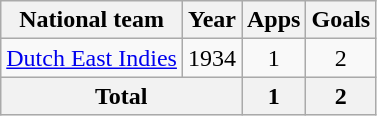<table class=wikitable style=text-align:center>
<tr>
<th>National team</th>
<th>Year</th>
<th>Apps</th>
<th>Goals</th>
</tr>
<tr>
<td rowspan="1"><a href='#'>Dutch East Indies</a></td>
<td>1934</td>
<td>1</td>
<td>2</td>
</tr>
<tr>
<th colspan="2">Total</th>
<th>1</th>
<th>2</th>
</tr>
</table>
